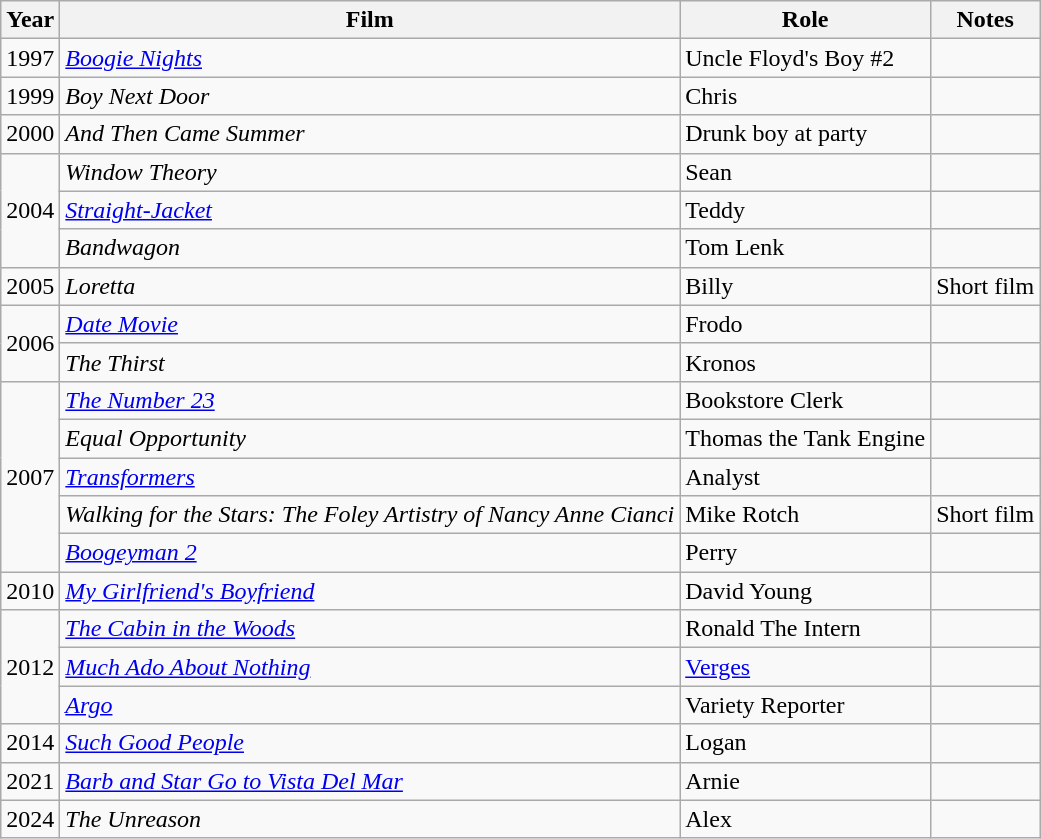<table class="wikitable sortable">
<tr>
<th>Year</th>
<th>Film</th>
<th>Role</th>
<th class="unsortable">Notes</th>
</tr>
<tr>
<td>1997</td>
<td><em><a href='#'>Boogie Nights</a></em></td>
<td>Uncle Floyd's Boy #2</td>
<td></td>
</tr>
<tr>
<td>1999</td>
<td><em>Boy Next Door</em></td>
<td>Chris</td>
<td></td>
</tr>
<tr>
<td>2000</td>
<td><em>And Then Came Summer</em></td>
<td>Drunk boy at party</td>
<td></td>
</tr>
<tr>
<td rowspan="3">2004</td>
<td><em>Window Theory</em></td>
<td>Sean</td>
<td></td>
</tr>
<tr>
<td><em><a href='#'>Straight-Jacket</a></em></td>
<td>Teddy</td>
<td></td>
</tr>
<tr>
<td><em>Bandwagon</em></td>
<td>Tom Lenk</td>
<td></td>
</tr>
<tr>
<td>2005</td>
<td><em>Loretta</em></td>
<td>Billy</td>
<td>Short film</td>
</tr>
<tr>
<td rowspan="2">2006</td>
<td><em><a href='#'>Date Movie</a></em></td>
<td>Frodo</td>
<td></td>
</tr>
<tr>
<td><em>The Thirst</em></td>
<td>Kronos</td>
<td></td>
</tr>
<tr>
<td rowspan="5">2007</td>
<td><em><a href='#'>The Number 23</a></em></td>
<td>Bookstore Clerk</td>
<td></td>
</tr>
<tr>
<td><em>Equal Opportunity</em></td>
<td>Thomas the Tank Engine</td>
<td></td>
</tr>
<tr>
<td><em><a href='#'>Transformers</a></em></td>
<td>Analyst</td>
<td></td>
</tr>
<tr>
<td><em>Walking for the Stars: The Foley Artistry of Nancy Anne Cianci</em></td>
<td>Mike Rotch</td>
<td>Short film</td>
</tr>
<tr>
<td><em><a href='#'>Boogeyman 2</a></em></td>
<td>Perry</td>
<td></td>
</tr>
<tr>
<td>2010</td>
<td><em><a href='#'>My Girlfriend's Boyfriend</a></em></td>
<td>David Young</td>
<td></td>
</tr>
<tr>
<td rowspan="3">2012</td>
<td><em><a href='#'>The Cabin in the Woods</a></em></td>
<td>Ronald The Intern</td>
<td></td>
</tr>
<tr>
<td><em><a href='#'>Much Ado About Nothing</a></em></td>
<td><a href='#'>Verges</a></td>
<td></td>
</tr>
<tr>
<td><em><a href='#'>Argo</a></em></td>
<td>Variety Reporter</td>
<td></td>
</tr>
<tr>
<td>2014</td>
<td><em><a href='#'>Such Good People</a></em></td>
<td>Logan</td>
<td></td>
</tr>
<tr>
<td>2021</td>
<td><em><a href='#'>Barb and Star Go to Vista Del Mar</a></em></td>
<td>Arnie</td>
<td></td>
</tr>
<tr>
<td>2024</td>
<td><em>The Unreason</em></td>
<td>Alex</td>
<td></td>
</tr>
</table>
